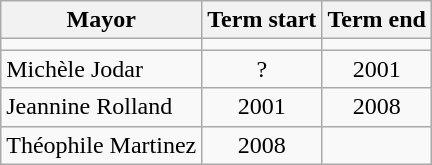<table class="wikitable">
<tr>
<th>Mayor</th>
<th>Term start</th>
<th>Term end</th>
</tr>
<tr>
<td></td>
<td align=center></td>
<td align=center></td>
</tr>
<tr>
<td>Michèle Jodar</td>
<td align=center>?</td>
<td align=center>2001</td>
</tr>
<tr>
<td>Jeannine Rolland</td>
<td align=center>2001</td>
<td align=center>2008</td>
</tr>
<tr>
<td>Théophile Martinez</td>
<td align=center>2008</td>
<td align=center></td>
</tr>
</table>
